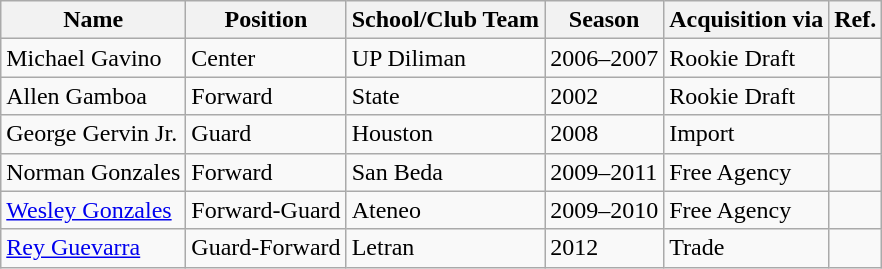<table class= "wikitable sortable">
<tr>
<th class="unsortable">Name</th>
<th>Position</th>
<th>School/Club Team</th>
<th>Season</th>
<th>Acquisition via</th>
<th class=unsortable>Ref.</th>
</tr>
<tr>
<td>Michael Gavino</td>
<td>Center</td>
<td>UP Diliman</td>
<td>2006–2007</td>
<td>Rookie Draft</td>
<td></td>
</tr>
<tr>
<td>Allen Gamboa</td>
<td>Forward</td>
<td>State</td>
<td>2002</td>
<td>Rookie Draft</td>
<td></td>
</tr>
<tr>
<td>George Gervin Jr.</td>
<td>Guard</td>
<td>Houston</td>
<td>2008</td>
<td>Import</td>
<td></td>
</tr>
<tr>
<td>Norman Gonzales</td>
<td>Forward</td>
<td>San Beda</td>
<td>2009–2011</td>
<td>Free Agency</td>
<td></td>
</tr>
<tr>
<td><a href='#'>Wesley Gonzales</a></td>
<td>Forward-Guard</td>
<td>Ateneo</td>
<td>2009–2010</td>
<td>Free Agency</td>
<td></td>
</tr>
<tr>
<td><a href='#'>Rey Guevarra</a></td>
<td>Guard-Forward</td>
<td>Letran</td>
<td>2012</td>
<td>Trade</td>
<td></td>
</tr>
</table>
